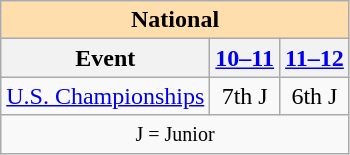<table class="wikitable" style="text-align:center">
<tr>
<th colspan="3" style="background-color: #ffdead; " align="center">National</th>
</tr>
<tr>
<th>Event</th>
<th><a href='#'>10–11</a></th>
<th><a href='#'>11–12</a></th>
</tr>
<tr>
<td align=left><a href='#'>U.S. Championships</a></td>
<td>7th J</td>
<td>6th J</td>
</tr>
<tr>
<td colspan="3" align="center"><small> J = Junior</small></td>
</tr>
</table>
